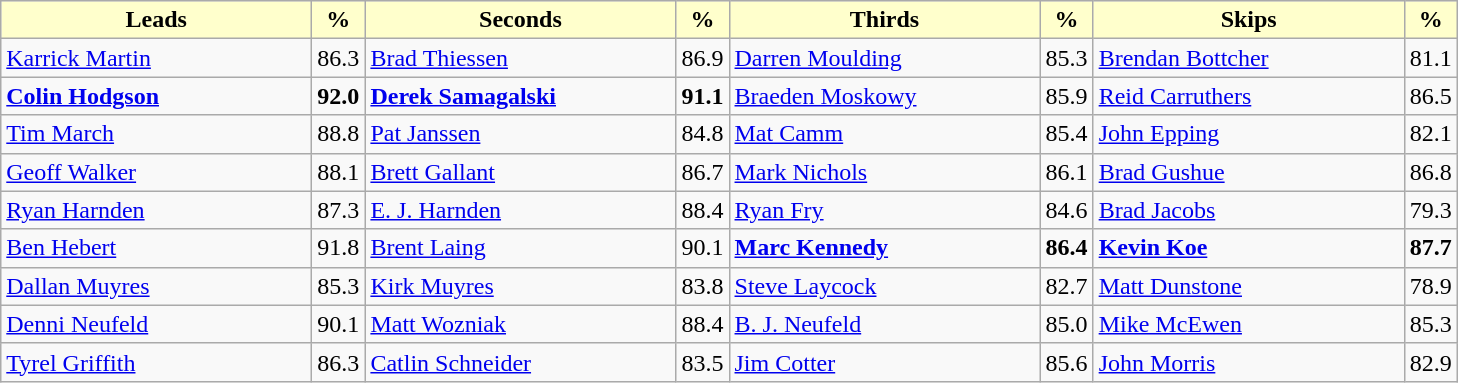<table class="wikitable sortable">
<tr>
<th style="background:#ffc; width:200px;">Leads</th>
<th style="background:#ffc;">%</th>
<th style="background:#ffc; width:200px;">Seconds</th>
<th style="background:#ffc;">%</th>
<th style="background:#ffc; width:200px;">Thirds</th>
<th style="background:#ffc;">%</th>
<th style="background:#ffc; width:200px;">Skips</th>
<th style="background:#ffc;">%</th>
</tr>
<tr>
<td><a href='#'>Karrick Martin</a></td>
<td>86.3</td>
<td><a href='#'>Brad Thiessen</a></td>
<td>86.9</td>
<td><a href='#'>Darren Moulding</a></td>
<td>85.3</td>
<td><a href='#'>Brendan Bottcher</a></td>
<td>81.1</td>
</tr>
<tr>
<td><strong><a href='#'>Colin Hodgson</a></strong></td>
<td><strong>92.0</strong></td>
<td><strong><a href='#'>Derek Samagalski</a></strong></td>
<td><strong>91.1</strong></td>
<td><a href='#'>Braeden Moskowy</a></td>
<td>85.9</td>
<td><a href='#'>Reid Carruthers</a></td>
<td>86.5</td>
</tr>
<tr>
<td><a href='#'>Tim March</a></td>
<td>88.8</td>
<td><a href='#'>Pat Janssen</a></td>
<td>84.8</td>
<td><a href='#'>Mat Camm</a></td>
<td>85.4</td>
<td><a href='#'>John Epping</a></td>
<td>82.1</td>
</tr>
<tr>
<td><a href='#'>Geoff Walker</a></td>
<td>88.1</td>
<td><a href='#'>Brett Gallant</a></td>
<td>86.7</td>
<td><a href='#'>Mark Nichols</a></td>
<td>86.1</td>
<td><a href='#'>Brad Gushue</a></td>
<td>86.8</td>
</tr>
<tr>
<td><a href='#'>Ryan Harnden</a></td>
<td>87.3</td>
<td><a href='#'>E. J. Harnden</a></td>
<td>88.4</td>
<td><a href='#'>Ryan Fry</a></td>
<td>84.6</td>
<td><a href='#'>Brad Jacobs</a></td>
<td>79.3</td>
</tr>
<tr>
<td><a href='#'>Ben Hebert</a></td>
<td>91.8</td>
<td><a href='#'>Brent Laing</a></td>
<td>90.1</td>
<td><strong><a href='#'>Marc Kennedy</a></strong></td>
<td><strong>86.4</strong></td>
<td><strong><a href='#'>Kevin Koe</a></strong></td>
<td><strong>87.7</strong></td>
</tr>
<tr>
<td><a href='#'>Dallan Muyres</a></td>
<td>85.3</td>
<td><a href='#'>Kirk Muyres</a></td>
<td>83.8</td>
<td><a href='#'>Steve Laycock</a></td>
<td>82.7</td>
<td><a href='#'>Matt Dunstone</a></td>
<td>78.9</td>
</tr>
<tr>
<td><a href='#'>Denni Neufeld</a></td>
<td>90.1</td>
<td><a href='#'>Matt Wozniak</a></td>
<td>88.4</td>
<td><a href='#'>B. J. Neufeld</a></td>
<td>85.0</td>
<td><a href='#'>Mike McEwen</a></td>
<td>85.3</td>
</tr>
<tr>
<td><a href='#'>Tyrel Griffith</a></td>
<td>86.3</td>
<td><a href='#'>Catlin Schneider</a></td>
<td>83.5</td>
<td><a href='#'>Jim Cotter</a></td>
<td>85.6</td>
<td><a href='#'>John Morris</a></td>
<td>82.9</td>
</tr>
</table>
